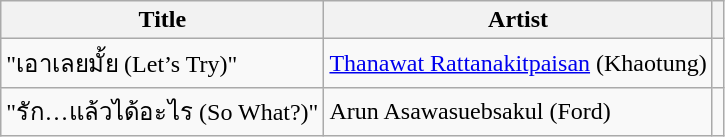<table class="wikitable">
<tr>
<th>Title</th>
<th>Artist</th>
<th></th>
</tr>
<tr>
<td>"เอาเลยมั้ย (Let’s Try)"</td>
<td><a href='#'>Thanawat Rattanakitpaisan</a> (Khaotung)</td>
<td></td>
</tr>
<tr>
<td>"รัก…แล้วได้อะไร (So What?)"</td>
<td>Arun Asawasuebsakul (Ford)</td>
<td></td>
</tr>
</table>
